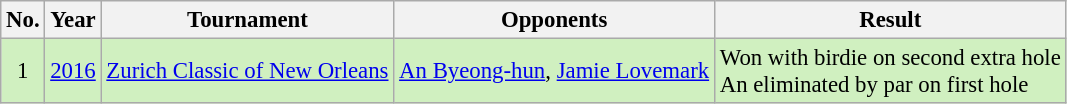<table class="wikitable" style="font-size:95%;">
<tr>
<th>No.</th>
<th>Year</th>
<th>Tournament</th>
<th>Opponents</th>
<th>Result</th>
</tr>
<tr style="background:#D0F0C0;">
<td align=center>1</td>
<td align=center><a href='#'>2016</a></td>
<td><a href='#'>Zurich Classic of New Orleans</a></td>
<td> <a href='#'>An Byeong-hun</a>,  <a href='#'>Jamie Lovemark</a></td>
<td>Won with birdie on second extra hole<br>An eliminated by par on first hole</td>
</tr>
</table>
